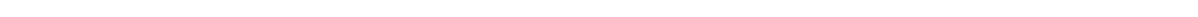<table style="width:1000px; text-align:center;">
<tr style="color:white;">
<td style="background:">7.6%</td>
<td style="background:"><strong>55.1%</strong></td>
<td style="background:">31.8%</td>
<td style="background:">3.9%</td>
<td style="background:"></td>
</tr>
<tr>
<td></td>
<td></td>
<td></td>
<td></td>
<td></td>
</tr>
</table>
